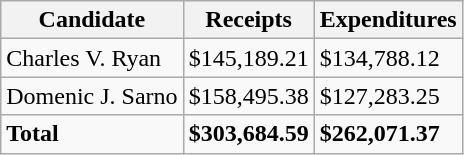<table class="wikitable">
<tr>
<th>Candidate</th>
<th>Receipts</th>
<th>Expenditures</th>
</tr>
<tr>
<td>Charles V. Ryan</td>
<td>$145,189.21</td>
<td>$134,788.12</td>
</tr>
<tr>
<td>Domenic J. Sarno</td>
<td>$158,495.38</td>
<td>$127,283.25</td>
</tr>
<tr>
<td><strong>Total</strong></td>
<td><strong>$303,684.59</strong></td>
<td><strong>$262,071.37</strong></td>
</tr>
</table>
